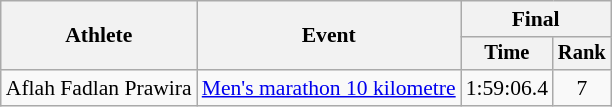<table class="wikitable" style="font-size:90%">
<tr>
<th rowspan="2">Athlete</th>
<th rowspan="2">Event</th>
<th colspan="2">Final</th>
</tr>
<tr style="font-size:95%">
<th>Time</th>
<th>Rank</th>
</tr>
<tr align="center">
<td align="left">Aflah Fadlan Prawira</td>
<td align="left"><a href='#'>Men's marathon 10 kilometre</a></td>
<td>1:59:06.4</td>
<td>7</td>
</tr>
</table>
